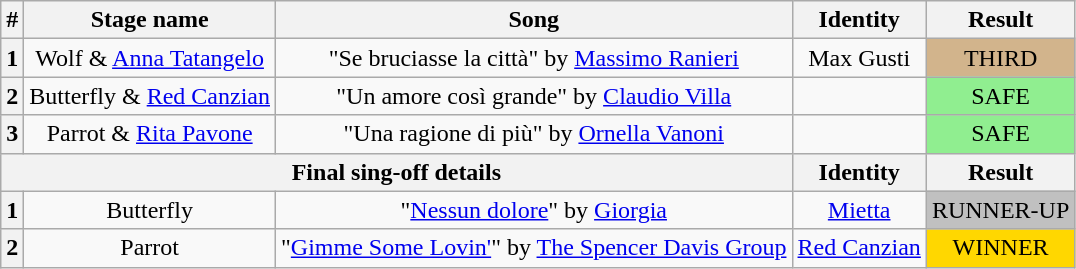<table class="wikitable plainrowheaders" style="text-align: center;">
<tr>
<th>#</th>
<th>Stage name</th>
<th>Song</th>
<th>Identity</th>
<th>Result</th>
</tr>
<tr>
<th>1</th>
<td>Wolf & <a href='#'>Anna Tatangelo</a></td>
<td>"Se bruciasse la città" by <a href='#'>Massimo Ranieri</a></td>
<td>Max Gusti</td>
<td bgcolor=tan>THIRD</td>
</tr>
<tr>
<th>2</th>
<td>Butterfly & <a href='#'>Red Canzian</a></td>
<td>"Un amore così grande" by <a href='#'>Claudio Villa</a></td>
<td></td>
<td bgcolor=lightgreen>SAFE</td>
</tr>
<tr>
<th>3</th>
<td>Parrot & <a href='#'>Rita Pavone</a></td>
<td>"Una ragione di più" by <a href='#'>Ornella Vanoni</a></td>
<td></td>
<td bgcolor=lightgreen>SAFE</td>
</tr>
<tr>
<th colspan="3">Final sing-off details</th>
<th>Identity</th>
<th>Result</th>
</tr>
<tr>
<th>1</th>
<td>Butterfly</td>
<td>"<a href='#'>Nessun dolore</a>" by <a href='#'>Giorgia</a></td>
<td><a href='#'>Mietta</a></td>
<td bgcolor=silver>RUNNER-UP</td>
</tr>
<tr>
<th>2</th>
<td>Parrot</td>
<td>"<a href='#'>Gimme Some Lovin'</a>" by <a href='#'>The Spencer Davis Group</a></td>
<td><a href='#'>Red Canzian</a></td>
<td bgcolor=gold>WINNER</td>
</tr>
</table>
